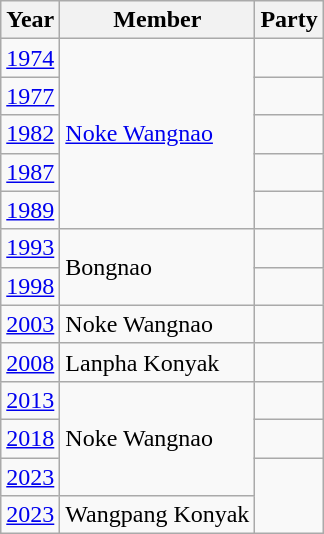<table class="wikitable sortable">
<tr>
<th>Year</th>
<th>Member</th>
<th colspan="2">Party</th>
</tr>
<tr>
<td><a href='#'>1974</a></td>
<td rowspan=5><a href='#'>Noke Wangnao</a></td>
<td></td>
</tr>
<tr>
<td><a href='#'>1977</a></td>
</tr>
<tr>
<td><a href='#'>1982</a></td>
<td></td>
</tr>
<tr>
<td><a href='#'>1987</a></td>
</tr>
<tr>
<td><a href='#'>1989</a></td>
<td></td>
</tr>
<tr>
<td><a href='#'>1993</a></td>
<td rowspan=2>Bongnao</td>
<td></td>
</tr>
<tr>
<td><a href='#'>1998</a></td>
</tr>
<tr>
<td><a href='#'>2003</a></td>
<td>Noke Wangnao</td>
<td></td>
</tr>
<tr>
<td><a href='#'>2008</a></td>
<td>Lanpha Konyak</td>
<td></td>
</tr>
<tr>
<td><a href='#'>2013</a></td>
<td rowspan=3>Noke Wangnao</td>
<td></td>
</tr>
<tr>
<td><a href='#'>2018</a></td>
<td></td>
</tr>
<tr>
<td><a href='#'>2023</a></td>
</tr>
<tr>
<td><a href='#'>2023</a></td>
<td>Wangpang Konyak</td>
</tr>
</table>
